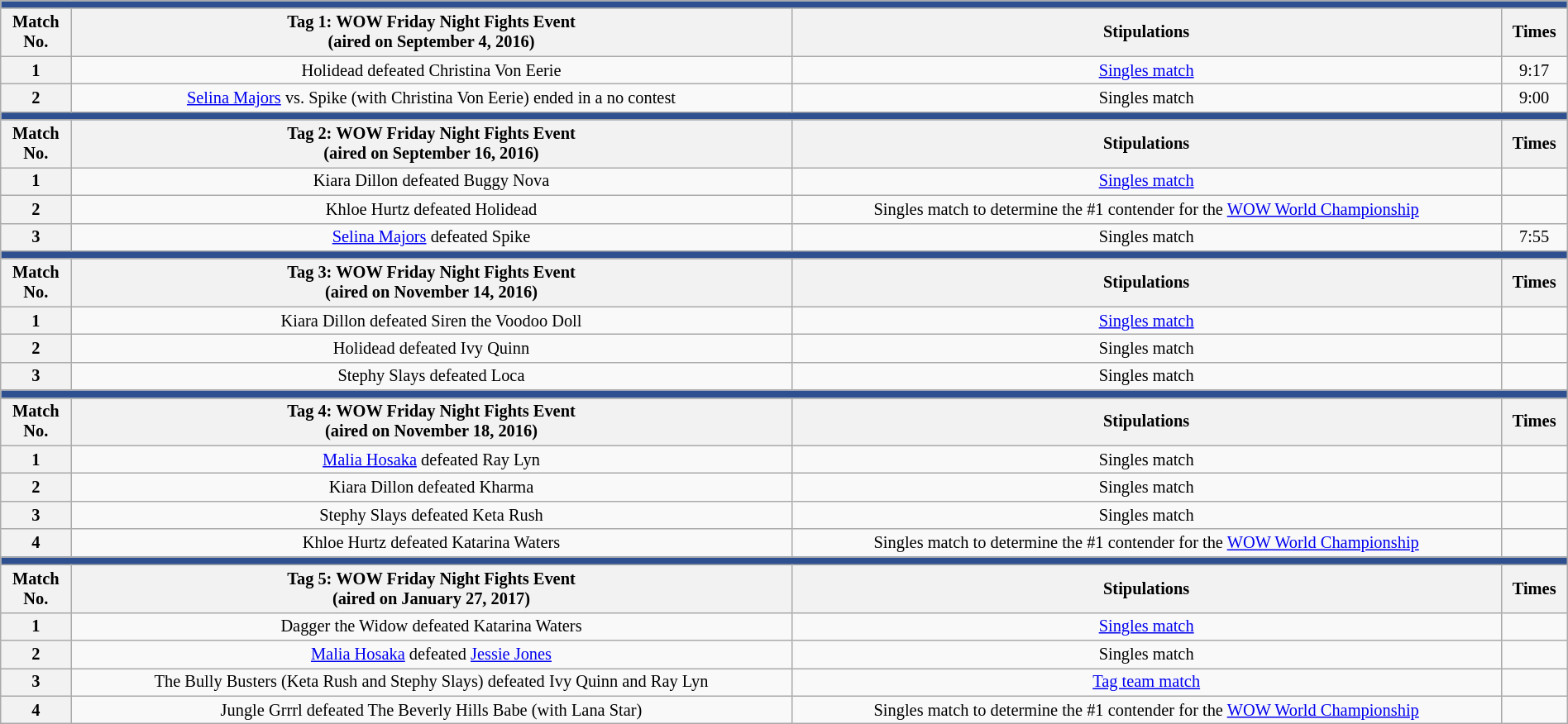<table class="wikitable" style="font-size:85%; text-align:center; width:100%;">
<tr>
<td colspan="4" style="background:#2e5090;"></td>
</tr>
<tr>
<th>Match <br>No.</th>
<th>Tag 1: WOW Friday Night Fights Event<br>(aired on September 4, 2016)</th>
<th>Stipulations</th>
<th>Times</th>
</tr>
<tr>
<th>1</th>
<td>Holidead defeated Christina Von Eerie</td>
<td><a href='#'>Singles match</a></td>
<td>9:17</td>
</tr>
<tr>
<th>2</th>
<td><a href='#'>Selina Majors</a> vs. Spike (with Christina Von Eerie) ended in a no contest</td>
<td>Singles match</td>
<td>9:00</td>
</tr>
<tr>
<td colspan="4" style="background:#2e5090;"></td>
</tr>
<tr>
<th>Match <br>No.</th>
<th>Tag 2: WOW Friday Night Fights Event<br>(aired on September 16, 2016)</th>
<th>Stipulations</th>
<th>Times</th>
</tr>
<tr>
<th>1</th>
<td>Kiara Dillon defeated Buggy Nova</td>
<td><a href='#'>Singles match</a></td>
<td></td>
</tr>
<tr>
<th>2</th>
<td>Khloe Hurtz defeated Holidead</td>
<td>Singles match to determine the #1 contender for the <a href='#'>WOW World Championship</a></td>
<td></td>
</tr>
<tr>
<th>3</th>
<td><a href='#'>Selina Majors</a> defeated Spike</td>
<td>Singles match</td>
<td>7:55</td>
</tr>
<tr>
<td colspan="4" style="background:#2e5090;"></td>
</tr>
<tr>
<th>Match <br>No.</th>
<th>Tag 3: WOW Friday Night Fights Event<br>(aired on November 14, 2016)</th>
<th>Stipulations</th>
<th>Times</th>
</tr>
<tr>
<th>1</th>
<td>Kiara Dillon defeated Siren the Voodoo Doll</td>
<td><a href='#'>Singles match</a></td>
<td></td>
</tr>
<tr>
<th>2</th>
<td>Holidead defeated Ivy Quinn</td>
<td>Singles match</td>
<td></td>
</tr>
<tr>
<th>3</th>
<td>Stephy Slays defeated Loca</td>
<td>Singles match</td>
<td></td>
</tr>
<tr>
<td colspan="4" style="background:#2e5090;"></td>
</tr>
<tr>
<th>Match <br>No.</th>
<th>Tag 4: WOW Friday Night Fights Event<br>(aired on November 18, 2016)</th>
<th>Stipulations</th>
<th>Times</th>
</tr>
<tr>
<th>1</th>
<td><a href='#'>Malia Hosaka</a> defeated Ray Lyn</td>
<td>Singles match</td>
<td></td>
</tr>
<tr>
<th>2</th>
<td>Kiara Dillon defeated Kharma</td>
<td>Singles match</td>
<td></td>
</tr>
<tr>
<th>3</th>
<td>Stephy Slays defeated Keta Rush</td>
<td>Singles match</td>
<td></td>
</tr>
<tr>
<th>4</th>
<td>Khloe Hurtz defeated Katarina Waters</td>
<td>Singles match to determine the #1 contender for the <a href='#'>WOW World Championship</a></td>
<td></td>
</tr>
<tr>
<td colspan="4" style="background:#2e5090;"></td>
</tr>
<tr>
<th>Match <br>No.</th>
<th>Tag 5: WOW Friday Night Fights Event<br>(aired on January 27, 2017)</th>
<th>Stipulations</th>
<th>Times</th>
</tr>
<tr>
<th>1</th>
<td>Dagger the Widow defeated Katarina Waters</td>
<td><a href='#'>Singles match</a></td>
<td></td>
</tr>
<tr>
<th>2</th>
<td><a href='#'>Malia Hosaka</a> defeated <a href='#'>Jessie Jones</a></td>
<td>Singles match</td>
<td></td>
</tr>
<tr>
<th>3</th>
<td>The Bully Busters (Keta Rush and Stephy Slays) defeated Ivy Quinn and Ray Lyn</td>
<td><a href='#'>Tag team match</a></td>
<td></td>
</tr>
<tr>
<th>4</th>
<td>Jungle Grrrl defeated The Beverly Hills Babe (with Lana Star)</td>
<td>Singles match to determine the #1 contender for the <a href='#'>WOW World Championship</a></td>
<td></td>
</tr>
</table>
